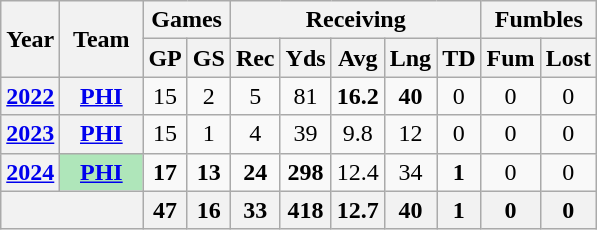<table class="wikitable" style="text-align:center;">
<tr>
<th rowspan="2">Year</th>
<th rowspan="2">Team</th>
<th colspan="2">Games</th>
<th colspan="5">Receiving</th>
<th colspan="2">Fumbles</th>
</tr>
<tr>
<th>GP</th>
<th>GS</th>
<th>Rec</th>
<th>Yds</th>
<th>Avg</th>
<th>Lng</th>
<th>TD</th>
<th>Fum</th>
<th>Lost</th>
</tr>
<tr>
<th><a href='#'>2022</a></th>
<th><a href='#'>PHI</a></th>
<td>15</td>
<td>2</td>
<td>5</td>
<td>81</td>
<td><strong>16.2</strong></td>
<td><strong>40</strong></td>
<td>0</td>
<td>0</td>
<td>0</td>
</tr>
<tr>
<th><a href='#'>2023</a></th>
<th><a href='#'>PHI</a></th>
<td>15</td>
<td>1</td>
<td>4</td>
<td>39</td>
<td>9.8</td>
<td>12</td>
<td>0</td>
<td>0</td>
<td>0</td>
</tr>
<tr>
<th><a href='#'>2024</a></th>
<th style="background:#afe6ba; width:3em;"><a href='#'>PHI</a></th>
<td><strong>17</strong></td>
<td><strong>13</strong></td>
<td><strong>24</strong></td>
<td><strong>298</strong></td>
<td>12.4</td>
<td>34</td>
<td><strong>1</strong></td>
<td>0</td>
<td>0</td>
</tr>
<tr>
<th colspan="2"></th>
<th>47</th>
<th>16</th>
<th>33</th>
<th>418</th>
<th>12.7</th>
<th>40</th>
<th>1</th>
<th>0</th>
<th>0</th>
</tr>
</table>
